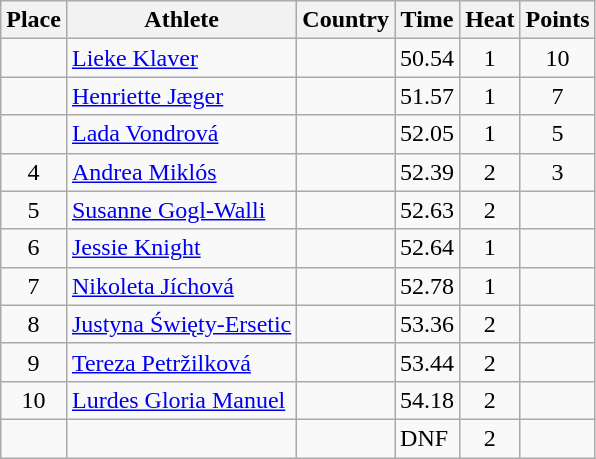<table class="wikitable">
<tr>
<th>Place</th>
<th>Athlete</th>
<th>Country</th>
<th>Time</th>
<th>Heat</th>
<th>Points</th>
</tr>
<tr>
<td align=center></td>
<td><a href='#'>Lieke Klaver</a></td>
<td></td>
<td>50.54</td>
<td align=center>1</td>
<td align=center>10</td>
</tr>
<tr>
<td align=center></td>
<td><a href='#'>Henriette Jæger</a></td>
<td></td>
<td>51.57</td>
<td align=center>1</td>
<td align=center>7</td>
</tr>
<tr>
<td align=center></td>
<td><a href='#'>Lada Vondrová</a></td>
<td></td>
<td>52.05</td>
<td align=center>1</td>
<td align=center>5</td>
</tr>
<tr>
<td align=center>4</td>
<td><a href='#'>Andrea Miklós</a></td>
<td></td>
<td>52.39</td>
<td align=center>2</td>
<td align=center>3</td>
</tr>
<tr>
<td align=center>5</td>
<td><a href='#'>Susanne Gogl-Walli</a></td>
<td></td>
<td>52.63</td>
<td align=center>2</td>
<td align=center></td>
</tr>
<tr>
<td align=center>6</td>
<td><a href='#'>Jessie Knight</a></td>
<td></td>
<td>52.64</td>
<td align=center>1</td>
<td align=center></td>
</tr>
<tr>
<td align=center>7</td>
<td><a href='#'>Nikoleta Jíchová</a></td>
<td></td>
<td>52.78</td>
<td align=center>1</td>
<td align=center></td>
</tr>
<tr>
<td align=center>8</td>
<td><a href='#'>Justyna Święty-Ersetic</a></td>
<td></td>
<td>53.36</td>
<td align=center>2</td>
<td align=center></td>
</tr>
<tr>
<td align=center>9</td>
<td><a href='#'>Tereza Petržilková</a></td>
<td></td>
<td>53.44</td>
<td align=center>2</td>
<td align=center></td>
</tr>
<tr>
<td align=center>10</td>
<td><a href='#'>Lurdes Gloria Manuel</a></td>
<td></td>
<td>54.18</td>
<td align=center>2</td>
<td align=center></td>
</tr>
<tr>
<td align=center></td>
<td></td>
<td></td>
<td>DNF</td>
<td align=center>2</td>
<td align=center></td>
</tr>
</table>
